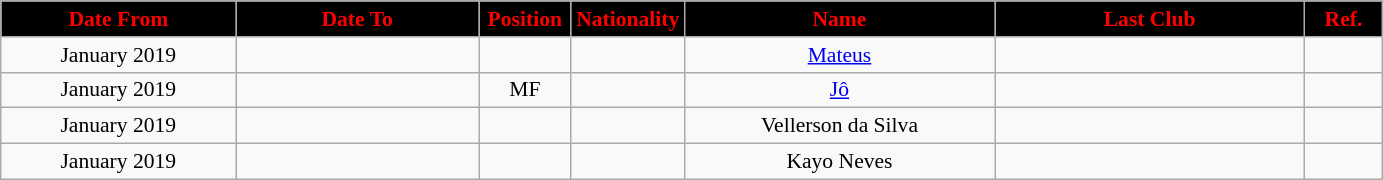<table class="wikitable"  style="text-align:center; font-size:90%; ">
<tr>
<th style="background:#000000; color:#FF0000; width:150px;">Date From</th>
<th style="background:#000000; color:#FF0000; width:155px;">Date To</th>
<th style="background:#000000; color:#FF0000; width:55px;">Position</th>
<th style="background:#000000; color:#FF0000; width:55px;">Nationality</th>
<th style="background:#000000; color:#FF0000; width:200px;">Name</th>
<th style="background:#000000; color:#FF0000; width:200px;">Last Club</th>
<th style="background:#000000; color:#FF0000; width:45px;">Ref.</th>
</tr>
<tr>
<td>January 2019</td>
<td></td>
<td></td>
<td></td>
<td><a href='#'>Mateus</a></td>
<td></td>
<td></td>
</tr>
<tr>
<td>January 2019</td>
<td></td>
<td>MF</td>
<td></td>
<td><a href='#'>Jô</a></td>
<td></td>
<td></td>
</tr>
<tr>
<td>January 2019</td>
<td></td>
<td></td>
<td></td>
<td>Vellerson da Silva</td>
<td></td>
<td></td>
</tr>
<tr>
<td>January 2019</td>
<td></td>
<td></td>
<td></td>
<td>Kayo Neves</td>
<td></td>
<td></td>
</tr>
</table>
